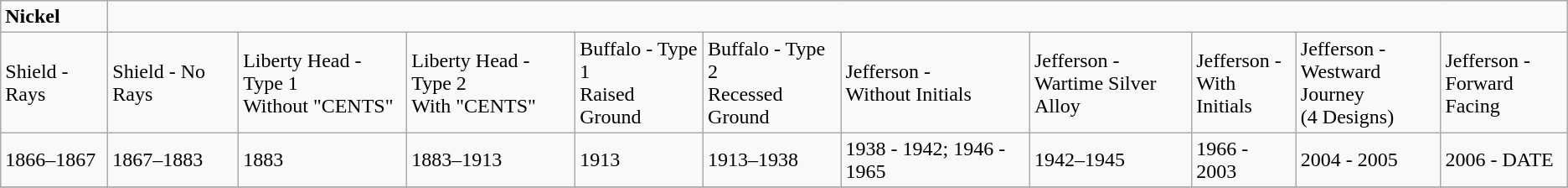<table class="wikitable">
<tr>
<td><strong>Nickel</strong></td>
</tr>
<tr>
<td>Shield - Rays</td>
<td>Shield - No Rays</td>
<td>Liberty Head - Type 1<br>Without "CENTS"</td>
<td>Liberty Head - Type 2<br>With "CENTS"</td>
<td>Buffalo - Type 1<br>Raised Ground</td>
<td>Buffalo - Type 2<br>Recessed Ground</td>
<td>Jefferson -<br>Without Initials</td>
<td>Jefferson -<br>Wartime Silver Alloy</td>
<td>Jefferson -<br>With Initials</td>
<td>Jefferson -<br>Westward Journey<br>(4 Designs)</td>
<td>Jefferson -<br>Forward Facing</td>
</tr>
<tr>
<td>1866–1867</td>
<td>1867–1883</td>
<td>1883</td>
<td>1883–1913</td>
<td>1913</td>
<td>1913–1938</td>
<td>1938 - 1942; 1946 - 1965</td>
<td>1942–1945</td>
<td>1966 - 2003</td>
<td>2004 - 2005</td>
<td>2006 - DATE</td>
</tr>
<tr>
</tr>
</table>
